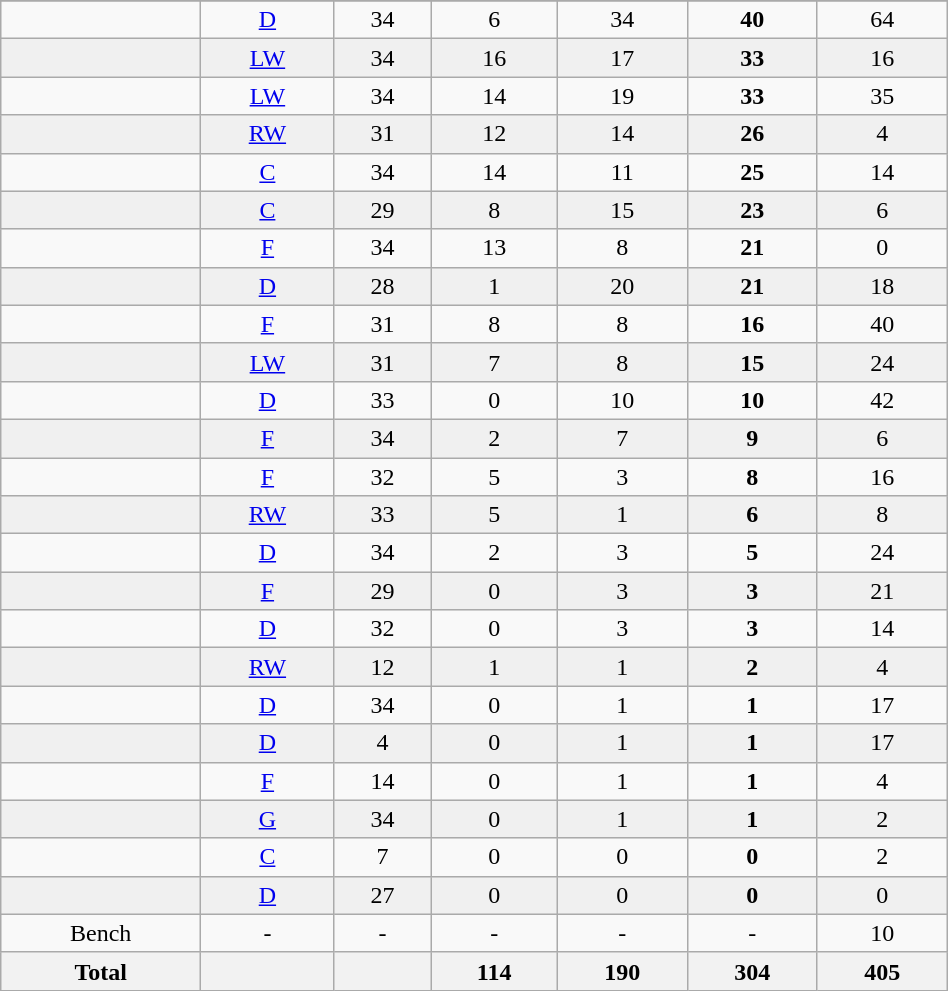<table class="wikitable sortable" width ="50%">
<tr align="center">
</tr>
<tr align="center" bgcolor="">
<td></td>
<td><a href='#'>D</a></td>
<td>34</td>
<td>6</td>
<td>34</td>
<td><strong>40</strong></td>
<td>64</td>
</tr>
<tr align="center" bgcolor="f0f0f0">
<td></td>
<td><a href='#'>LW</a></td>
<td>34</td>
<td>16</td>
<td>17</td>
<td><strong>33</strong></td>
<td>16</td>
</tr>
<tr align="center" bgcolor="">
<td></td>
<td><a href='#'>LW</a></td>
<td>34</td>
<td>14</td>
<td>19</td>
<td><strong>33</strong></td>
<td>35</td>
</tr>
<tr align="center" bgcolor="f0f0f0">
<td></td>
<td><a href='#'>RW</a></td>
<td>31</td>
<td>12</td>
<td>14</td>
<td><strong>26</strong></td>
<td>4</td>
</tr>
<tr align="center" bgcolor="">
<td></td>
<td><a href='#'>C</a></td>
<td>34</td>
<td>14</td>
<td>11</td>
<td><strong>25</strong></td>
<td>14</td>
</tr>
<tr align="center" bgcolor="f0f0f0">
<td></td>
<td><a href='#'>C</a></td>
<td>29</td>
<td>8</td>
<td>15</td>
<td><strong>23</strong></td>
<td>6</td>
</tr>
<tr align="center" bgcolor="">
<td></td>
<td><a href='#'>F</a></td>
<td>34</td>
<td>13</td>
<td>8</td>
<td><strong>21</strong></td>
<td>0</td>
</tr>
<tr align="center" bgcolor="f0f0f0">
<td></td>
<td><a href='#'>D</a></td>
<td>28</td>
<td>1</td>
<td>20</td>
<td><strong>21</strong></td>
<td>18</td>
</tr>
<tr align="center" bgcolor="">
<td></td>
<td><a href='#'>F</a></td>
<td>31</td>
<td>8</td>
<td>8</td>
<td><strong>16</strong></td>
<td>40</td>
</tr>
<tr align="center" bgcolor="f0f0f0">
<td></td>
<td><a href='#'>LW</a></td>
<td>31</td>
<td>7</td>
<td>8</td>
<td><strong>15</strong></td>
<td>24</td>
</tr>
<tr align="center" bgcolor="">
<td></td>
<td><a href='#'>D</a></td>
<td>33</td>
<td>0</td>
<td>10</td>
<td><strong>10</strong></td>
<td>42</td>
</tr>
<tr align="center" bgcolor="f0f0f0">
<td></td>
<td><a href='#'>F</a></td>
<td>34</td>
<td>2</td>
<td>7</td>
<td><strong>9</strong></td>
<td>6</td>
</tr>
<tr align="center" bgcolor="">
<td></td>
<td><a href='#'>F</a></td>
<td>32</td>
<td>5</td>
<td>3</td>
<td><strong>8</strong></td>
<td>16</td>
</tr>
<tr align="center" bgcolor="f0f0f0">
<td></td>
<td><a href='#'>RW</a></td>
<td>33</td>
<td>5</td>
<td>1</td>
<td><strong>6</strong></td>
<td>8</td>
</tr>
<tr align="center" bgcolor="">
<td></td>
<td><a href='#'>D</a></td>
<td>34</td>
<td>2</td>
<td>3</td>
<td><strong>5</strong></td>
<td>24</td>
</tr>
<tr align="center" bgcolor="f0f0f0">
<td></td>
<td><a href='#'>F</a></td>
<td>29</td>
<td>0</td>
<td>3</td>
<td><strong>3</strong></td>
<td>21</td>
</tr>
<tr align="center" bgcolor="">
<td></td>
<td><a href='#'>D</a></td>
<td>32</td>
<td>0</td>
<td>3</td>
<td><strong>3</strong></td>
<td>14</td>
</tr>
<tr align="center" bgcolor="f0f0f0">
<td></td>
<td><a href='#'>RW</a></td>
<td>12</td>
<td>1</td>
<td>1</td>
<td><strong>2</strong></td>
<td>4</td>
</tr>
<tr align="center" bgcolor="">
<td></td>
<td><a href='#'>D</a></td>
<td>34</td>
<td>0</td>
<td>1</td>
<td><strong>1</strong></td>
<td>17</td>
</tr>
<tr align="center" bgcolor="f0f0f0">
<td></td>
<td><a href='#'>D</a></td>
<td>4</td>
<td>0</td>
<td>1</td>
<td><strong>1</strong></td>
<td>17</td>
</tr>
<tr align="center" bgcolor="">
<td></td>
<td><a href='#'>F</a></td>
<td>14</td>
<td>0</td>
<td>1</td>
<td><strong>1</strong></td>
<td>4</td>
</tr>
<tr align="center" bgcolor="f0f0f0">
<td></td>
<td><a href='#'>G</a></td>
<td>34</td>
<td>0</td>
<td>1</td>
<td><strong>1</strong></td>
<td>2</td>
</tr>
<tr align="center" bgcolor="">
<td></td>
<td><a href='#'>C</a></td>
<td>7</td>
<td>0</td>
<td>0</td>
<td><strong>0</strong></td>
<td>2</td>
</tr>
<tr align="center" bgcolor="f0f0f0">
<td></td>
<td><a href='#'>D</a></td>
<td>27</td>
<td>0</td>
<td>0</td>
<td><strong>0</strong></td>
<td>0</td>
</tr>
<tr align="center" bgcolor="">
<td>Bench</td>
<td>-</td>
<td>-</td>
<td>-</td>
<td>-</td>
<td>-</td>
<td>10</td>
</tr>
<tr>
<th>Total</th>
<th></th>
<th></th>
<th>114</th>
<th>190</th>
<th>304</th>
<th>405</th>
</tr>
</table>
